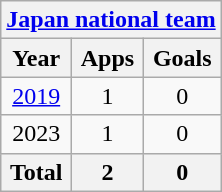<table class="wikitable" style="text-align:center">
<tr>
<th colspan="3"><a href='#'>Japan national team</a></th>
</tr>
<tr>
<th>Year</th>
<th>Apps</th>
<th>Goals</th>
</tr>
<tr>
<td><a href='#'>2019</a></td>
<td>1</td>
<td>0</td>
</tr>
<tr>
<td>2023</td>
<td>1</td>
<td>0</td>
</tr>
<tr>
<th>Total</th>
<th>2</th>
<th>0</th>
</tr>
</table>
